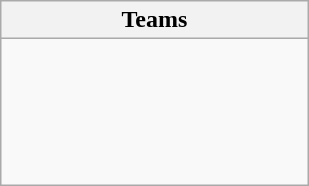<table class="wikitable">
<tr>
<th width=25%>Teams</th>
</tr>
<tr>
<td><br><br>
<br>
<br>
<br>
</td>
</tr>
</table>
